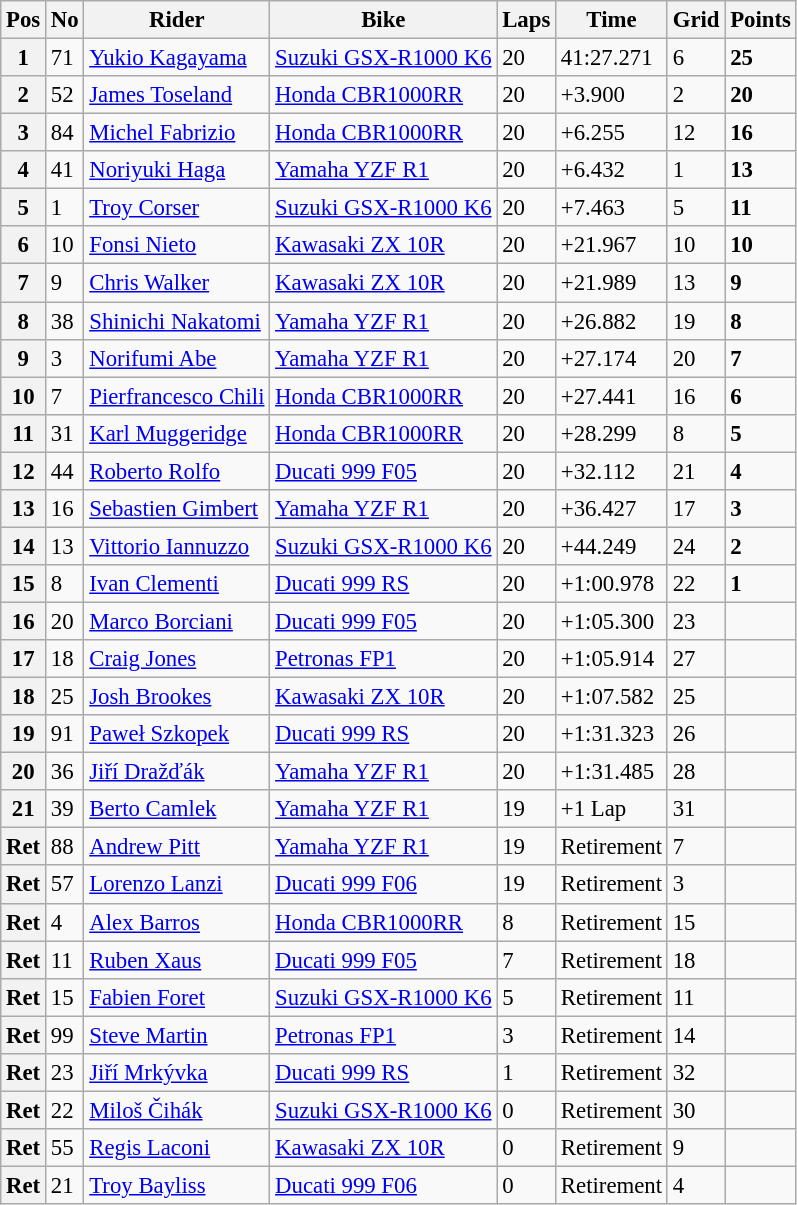<table class="wikitable" style="font-size: 95%;">
<tr>
<th>Pos</th>
<th>No</th>
<th>Rider</th>
<th>Bike</th>
<th>Laps</th>
<th>Time</th>
<th>Grid</th>
<th>Points</th>
</tr>
<tr>
<th>1</th>
<td>71</td>
<td> <a href='#'>Yukio Kagayama</a></td>
<td><a href='#'>Suzuki GSX-R1000 K6</a></td>
<td>20</td>
<td>41:27.271</td>
<td>6</td>
<td><strong>25</strong></td>
</tr>
<tr>
<th>2</th>
<td>52</td>
<td> <a href='#'>James Toseland</a></td>
<td><a href='#'>Honda CBR1000RR</a></td>
<td>20</td>
<td>+3.900</td>
<td>2</td>
<td><strong>20</strong></td>
</tr>
<tr>
<th>3</th>
<td>84</td>
<td> <a href='#'>Michel Fabrizio</a></td>
<td><a href='#'>Honda CBR1000RR</a></td>
<td>20</td>
<td>+6.255</td>
<td>12</td>
<td><strong>16</strong></td>
</tr>
<tr>
<th>4</th>
<td>41</td>
<td> <a href='#'>Noriyuki Haga</a></td>
<td><a href='#'>Yamaha YZF R1</a></td>
<td>20</td>
<td>+6.432</td>
<td>1</td>
<td><strong>13</strong></td>
</tr>
<tr>
<th>5</th>
<td>1</td>
<td> <a href='#'>Troy Corser</a></td>
<td><a href='#'>Suzuki GSX-R1000 K6</a></td>
<td>20</td>
<td>+7.463</td>
<td>5</td>
<td><strong>11</strong></td>
</tr>
<tr>
<th>6</th>
<td>10</td>
<td> <a href='#'>Fonsi Nieto</a></td>
<td><a href='#'>Kawasaki ZX 10R</a></td>
<td>20</td>
<td>+21.967</td>
<td>10</td>
<td><strong>10</strong></td>
</tr>
<tr>
<th>7</th>
<td>9</td>
<td> <a href='#'>Chris Walker</a></td>
<td><a href='#'>Kawasaki ZX 10R</a></td>
<td>20</td>
<td>+21.989</td>
<td>13</td>
<td><strong>9</strong></td>
</tr>
<tr>
<th>8</th>
<td>38</td>
<td> <a href='#'>Shinichi Nakatomi</a></td>
<td><a href='#'>Yamaha YZF R1</a></td>
<td>20</td>
<td>+26.882</td>
<td>19</td>
<td><strong>8</strong></td>
</tr>
<tr>
<th>9</th>
<td>3</td>
<td> <a href='#'>Norifumi Abe</a></td>
<td><a href='#'>Yamaha YZF R1</a></td>
<td>20</td>
<td>+27.174</td>
<td>20</td>
<td><strong>7</strong></td>
</tr>
<tr>
<th>10</th>
<td>7</td>
<td> <a href='#'>Pierfrancesco Chili</a></td>
<td><a href='#'>Honda CBR1000RR</a></td>
<td>20</td>
<td>+27.441</td>
<td>16</td>
<td><strong>6</strong></td>
</tr>
<tr>
<th>11</th>
<td>31</td>
<td> <a href='#'>Karl Muggeridge</a></td>
<td><a href='#'>Honda CBR1000RR</a></td>
<td>20</td>
<td>+28.299</td>
<td>8</td>
<td><strong>5</strong></td>
</tr>
<tr>
<th>12</th>
<td>44</td>
<td> <a href='#'>Roberto Rolfo</a></td>
<td><a href='#'>Ducati 999 F05</a></td>
<td>20</td>
<td>+32.112</td>
<td>21</td>
<td><strong>4</strong></td>
</tr>
<tr>
<th>13</th>
<td>16</td>
<td> <a href='#'>Sebastien Gimbert</a></td>
<td><a href='#'>Yamaha YZF R1</a></td>
<td>20</td>
<td>+36.427</td>
<td>17</td>
<td><strong>3</strong></td>
</tr>
<tr>
<th>14</th>
<td>13</td>
<td> <a href='#'>Vittorio Iannuzzo</a></td>
<td><a href='#'>Suzuki GSX-R1000 K6</a></td>
<td>20</td>
<td>+44.249</td>
<td>24</td>
<td><strong>2</strong></td>
</tr>
<tr>
<th>15</th>
<td>8</td>
<td> <a href='#'>Ivan Clementi</a></td>
<td><a href='#'>Ducati 999 RS</a></td>
<td>20</td>
<td>+1:00.978</td>
<td>22</td>
<td><strong>1</strong></td>
</tr>
<tr>
<th>16</th>
<td>20</td>
<td> <a href='#'>Marco Borciani</a></td>
<td><a href='#'>Ducati 999 F05</a></td>
<td>20</td>
<td>+1:05.300</td>
<td>23</td>
<td></td>
</tr>
<tr>
<th>17</th>
<td>18</td>
<td> <a href='#'>Craig Jones</a></td>
<td><a href='#'>Petronas FP1</a></td>
<td>20</td>
<td>+1:05.914</td>
<td>27</td>
<td></td>
</tr>
<tr>
<th>18</th>
<td>25</td>
<td> <a href='#'>Josh Brookes</a></td>
<td><a href='#'>Kawasaki ZX 10R</a></td>
<td>20</td>
<td>+1:07.582</td>
<td>25</td>
<td></td>
</tr>
<tr>
<th>19</th>
<td>91</td>
<td> <a href='#'>Paweł Szkopek</a></td>
<td><a href='#'>Ducati 999 RS</a></td>
<td>20</td>
<td>+1:31.323</td>
<td>26</td>
<td></td>
</tr>
<tr>
<th>20</th>
<td>36</td>
<td> <a href='#'>Jiří Dražďák</a></td>
<td><a href='#'>Yamaha YZF R1</a></td>
<td>20</td>
<td>+1:31.485</td>
<td>28</td>
<td></td>
</tr>
<tr>
<th>21</th>
<td>39</td>
<td> <a href='#'>Berto Camlek</a></td>
<td><a href='#'>Yamaha YZF R1</a></td>
<td>19</td>
<td>+1 Lap</td>
<td>31</td>
<td></td>
</tr>
<tr>
<th>Ret</th>
<td>88</td>
<td> <a href='#'>Andrew Pitt</a></td>
<td><a href='#'>Yamaha YZF R1</a></td>
<td>19</td>
<td>Retirement</td>
<td>7</td>
<td></td>
</tr>
<tr>
<th>Ret</th>
<td>57</td>
<td> <a href='#'>Lorenzo Lanzi</a></td>
<td><a href='#'>Ducati 999 F06</a></td>
<td>19</td>
<td>Retirement</td>
<td>3</td>
<td></td>
</tr>
<tr>
<th>Ret</th>
<td>4</td>
<td> <a href='#'>Alex Barros</a></td>
<td><a href='#'>Honda CBR1000RR</a></td>
<td>8</td>
<td>Retirement</td>
<td>15</td>
<td></td>
</tr>
<tr>
<th>Ret</th>
<td>11</td>
<td> <a href='#'>Ruben Xaus</a></td>
<td><a href='#'>Ducati 999 F05</a></td>
<td>7</td>
<td>Retirement</td>
<td>18</td>
<td></td>
</tr>
<tr>
<th>Ret</th>
<td>15</td>
<td> <a href='#'>Fabien Foret</a></td>
<td><a href='#'>Suzuki GSX-R1000 K6</a></td>
<td>5</td>
<td>Retirement</td>
<td>11</td>
<td></td>
</tr>
<tr>
<th>Ret</th>
<td>99</td>
<td> <a href='#'>Steve Martin</a></td>
<td><a href='#'>Petronas FP1</a></td>
<td>3</td>
<td>Retirement</td>
<td>14</td>
<td></td>
</tr>
<tr>
<th>Ret</th>
<td>23</td>
<td> <a href='#'>Jiří Mrkývka</a></td>
<td><a href='#'>Ducati 999 RS</a></td>
<td>1</td>
<td>Retirement</td>
<td>32</td>
<td></td>
</tr>
<tr>
<th>Ret</th>
<td>22</td>
<td> <a href='#'>Miloš Čihák</a></td>
<td><a href='#'>Suzuki GSX-R1000 K6</a></td>
<td>0</td>
<td>Retirement</td>
<td>30</td>
<td></td>
</tr>
<tr>
<th>Ret</th>
<td>55</td>
<td> <a href='#'>Regis Laconi</a></td>
<td><a href='#'>Kawasaki ZX 10R</a></td>
<td>0</td>
<td>Retirement</td>
<td>9</td>
<td></td>
</tr>
<tr>
<th>Ret</th>
<td>21</td>
<td> <a href='#'>Troy Bayliss</a></td>
<td><a href='#'>Ducati 999 F06</a></td>
<td>0</td>
<td>Retirement</td>
<td>4</td>
<td></td>
</tr>
</table>
